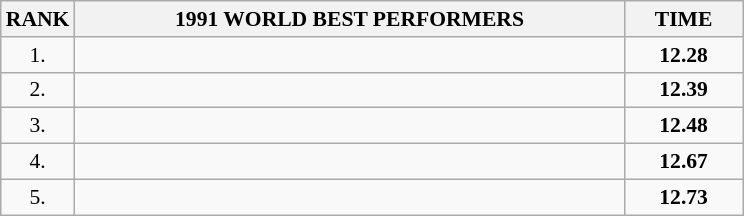<table class="wikitable" style="border-collapse: collapse; font-size: 90%;">
<tr>
<th>RANK</th>
<th align="center" style="width: 25em">1991 WORLD BEST PERFORMERS</th>
<th align="center" style="width: 5em">TIME</th>
</tr>
<tr>
<td align="center">1.</td>
<td></td>
<td align="center"><strong>12.28</strong></td>
</tr>
<tr>
<td align="center">2.</td>
<td></td>
<td align="center"><strong>12.39</strong></td>
</tr>
<tr>
<td align="center">3.</td>
<td></td>
<td align="center"><strong>12.48</strong></td>
</tr>
<tr>
<td align="center">4.</td>
<td></td>
<td align="center"><strong>12.67</strong></td>
</tr>
<tr>
<td align=center>5.</td>
<td></td>
<td align=center><strong>12.73</strong></td>
</tr>
</table>
